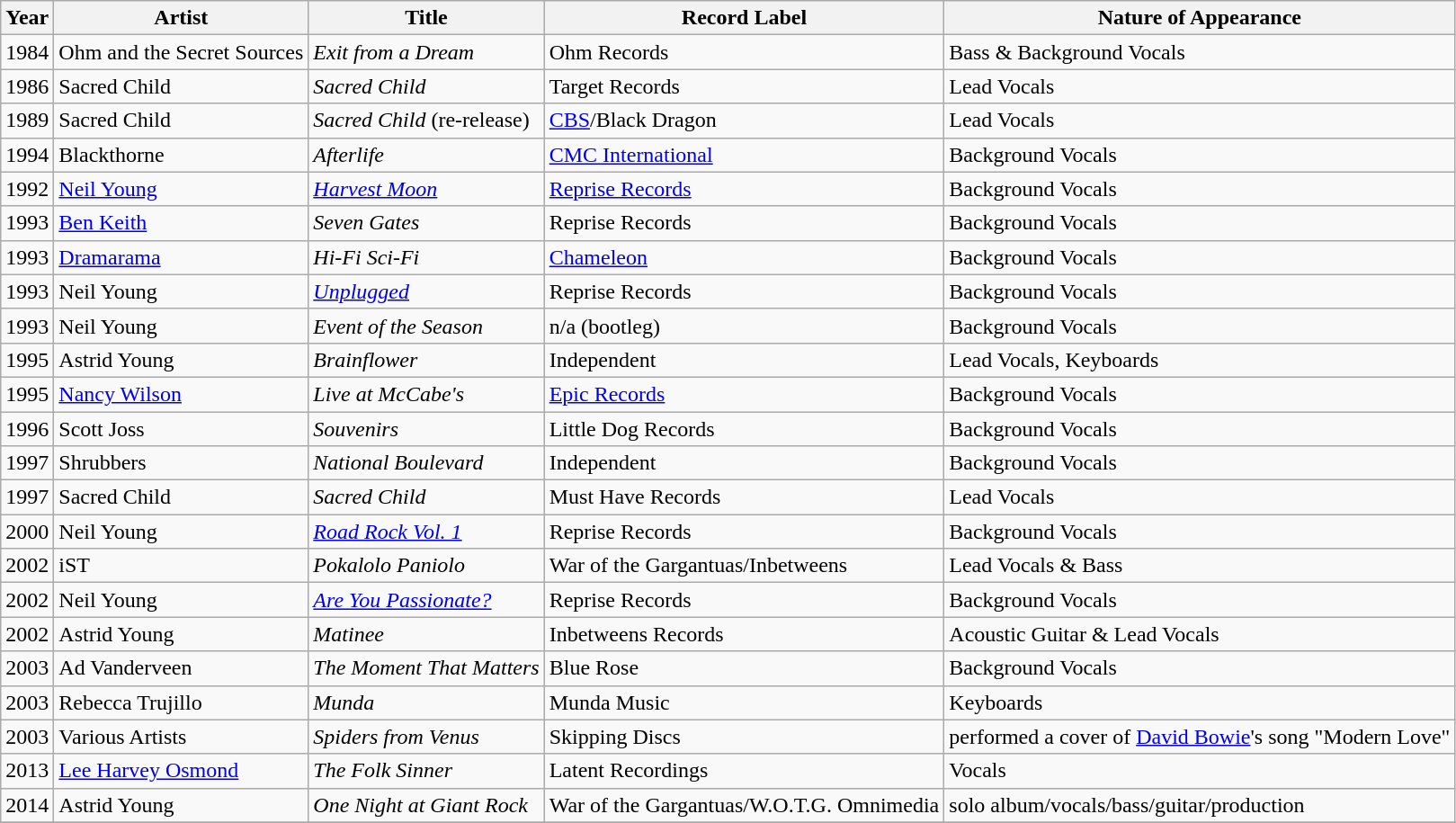<table class="wikitable">
<tr>
<th>Year</th>
<th>Artist</th>
<th>Title</th>
<th>Record Label</th>
<th>Nature of Appearance</th>
</tr>
<tr>
<td>1984</td>
<td>Ohm and the Secret Sources</td>
<td><em>Exit from a Dream</em></td>
<td>Ohm Records</td>
<td>Bass & Background Vocals</td>
</tr>
<tr>
<td>1986</td>
<td>Sacred Child</td>
<td><em>Sacred Child</em></td>
<td>Target Records</td>
<td>Lead Vocals</td>
</tr>
<tr>
<td>1989</td>
<td>Sacred Child</td>
<td><em>Sacred Child</em> (re-release)</td>
<td><a href='#'>CBS</a>/Black Dragon</td>
<td>Lead Vocals</td>
</tr>
<tr>
<td>1994</td>
<td>Blackthorne</td>
<td><em>Afterlife</em></td>
<td><a href='#'>CMC International</a></td>
<td>Background Vocals</td>
</tr>
<tr>
<td>1992</td>
<td><a href='#'>Neil Young</a></td>
<td><em><a href='#'>Harvest Moon</a></em></td>
<td><a href='#'>Reprise Records</a></td>
<td>Background Vocals</td>
</tr>
<tr>
<td>1993</td>
<td><a href='#'>Ben Keith</a></td>
<td><em>Seven Gates</em></td>
<td>Reprise Records</td>
<td>Background Vocals</td>
</tr>
<tr>
<td>1993</td>
<td><a href='#'>Dramarama</a></td>
<td><em>Hi-Fi Sci-Fi</em></td>
<td><a href='#'>Chameleon</a></td>
<td>Background Vocals</td>
</tr>
<tr>
<td>1993</td>
<td>Neil Young</td>
<td><em><a href='#'>Unplugged</a></em></td>
<td>Reprise Records</td>
<td>Background Vocals</td>
</tr>
<tr>
<td>1993</td>
<td>Neil Young</td>
<td><em>Event of the Season</em></td>
<td>n/a (bootleg)</td>
<td>Background Vocals</td>
</tr>
<tr>
<td>1995</td>
<td>Astrid Young</td>
<td><em>Brainflower</em></td>
<td>Independent</td>
<td>Lead Vocals, Keyboards</td>
</tr>
<tr>
<td>1995</td>
<td><a href='#'>Nancy Wilson</a></td>
<td><em>Live at McCabe's</em></td>
<td><a href='#'>Epic Records</a></td>
<td>Background Vocals</td>
</tr>
<tr>
<td>1996</td>
<td>Scott Joss</td>
<td><em>Souvenirs</em></td>
<td>Little Dog Records</td>
<td>Background Vocals</td>
</tr>
<tr>
<td>1997</td>
<td>Shrubbers</td>
<td><em>National Boulevard</em></td>
<td>Independent</td>
<td>Background Vocals</td>
</tr>
<tr>
<td>1997</td>
<td>Sacred Child</td>
<td><em>Sacred Child</em></td>
<td>Must Have Records</td>
<td>Lead Vocals</td>
</tr>
<tr>
<td>2000</td>
<td>Neil Young</td>
<td><em><a href='#'>Road Rock Vol. 1</a></em></td>
<td>Reprise Records</td>
<td>Background Vocals</td>
</tr>
<tr>
<td>2002</td>
<td>iST</td>
<td><em>Pokalolo Paniolo</em></td>
<td>War of the Gargantuas/Inbetweens</td>
<td>Lead Vocals & Bass</td>
</tr>
<tr>
<td>2002</td>
<td>Neil Young</td>
<td><em><a href='#'>Are You Passionate?</a></em></td>
<td>Reprise Records</td>
<td>Background Vocals</td>
</tr>
<tr>
<td>2002</td>
<td>Astrid Young</td>
<td><em>Matinee</em></td>
<td>Inbetweens Records</td>
<td>Acoustic Guitar & Lead Vocals</td>
</tr>
<tr>
<td>2003</td>
<td>Ad Vanderveen</td>
<td><em>The Moment That Matters</em></td>
<td>Blue Rose</td>
<td>Background Vocals</td>
</tr>
<tr>
<td>2003</td>
<td>Rebecca Trujillo</td>
<td><em>Munda</em></td>
<td>Munda Music</td>
<td>Keyboards</td>
</tr>
<tr>
<td>2003</td>
<td>Various Artists</td>
<td><em>Spiders from Venus</em></td>
<td>Skipping Discs</td>
<td>performed a cover of <a href='#'>David Bowie</a>'s song "Modern Love"</td>
</tr>
<tr>
<td>2013</td>
<td><a href='#'>Lee Harvey Osmond</a></td>
<td><em>The Folk Sinner</em></td>
<td>Latent Recordings</td>
<td>Vocals</td>
</tr>
<tr>
<td>2014</td>
<td>Astrid Young</td>
<td><em>One Night at Giant Rock</em></td>
<td>War of the Gargantuas/W.O.T.G. Omnimedia</td>
<td>solo album/vocals/bass/guitar/production</td>
</tr>
<tr>
</tr>
</table>
